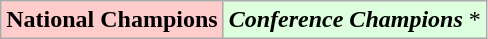<table class="wikitable">
<tr>
<td bgcolor="#FFCCCC"><strong>National Champions</strong> </td>
<td bgcolor="#ddffdd"><strong><em>Conference Champions</em></strong> *</td>
</tr>
</table>
